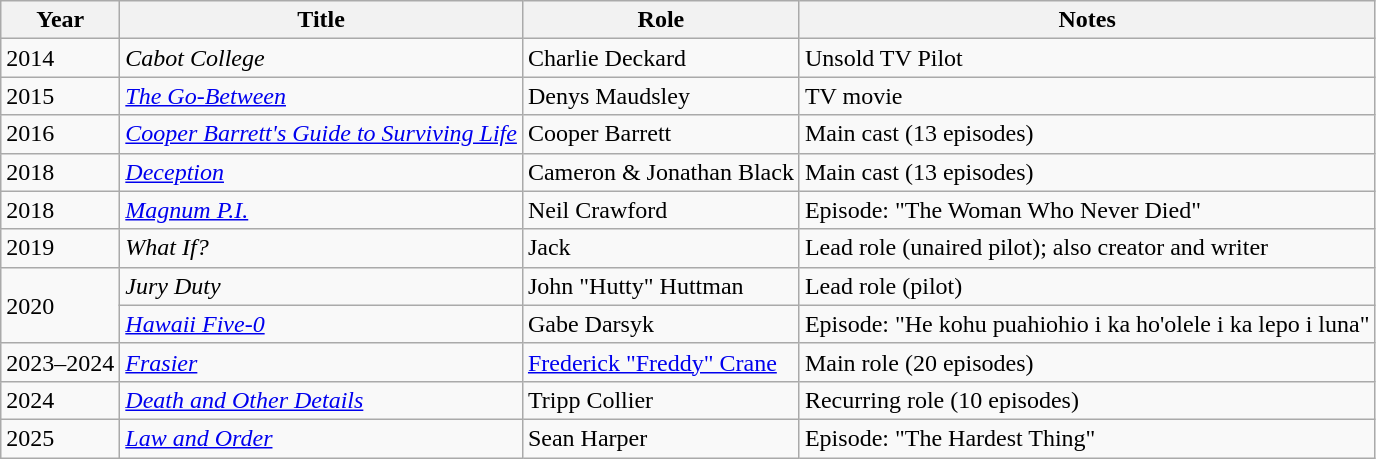<table class="wikitable sortable">
<tr>
<th>Year</th>
<th>Title</th>
<th>Role</th>
<th class="unsortable">Notes</th>
</tr>
<tr>
<td>2014</td>
<td><em>Cabot College</em></td>
<td>Charlie Deckard</td>
<td>Unsold TV Pilot</td>
</tr>
<tr>
<td>2015</td>
<td><em><a href='#'>The Go-Between</a></em></td>
<td>Denys Maudsley</td>
<td>TV movie</td>
</tr>
<tr>
<td>2016</td>
<td><em><a href='#'>Cooper Barrett's Guide to Surviving Life</a></em></td>
<td>Cooper Barrett</td>
<td>Main cast (13 episodes)</td>
</tr>
<tr>
<td>2018</td>
<td><em><a href='#'>Deception</a></em></td>
<td>Cameron & Jonathan Black</td>
<td>Main cast (13 episodes)</td>
</tr>
<tr>
<td>2018</td>
<td><em><a href='#'>Magnum P.I.</a></em></td>
<td>Neil Crawford</td>
<td>Episode: "The Woman Who Never Died"</td>
</tr>
<tr>
<td>2019</td>
<td><em>What If?</em></td>
<td>Jack</td>
<td>Lead role (unaired pilot); also creator and writer</td>
</tr>
<tr>
<td rowspan="2">2020</td>
<td><em>Jury Duty</em></td>
<td>John "Hutty" Huttman</td>
<td>Lead role (pilot)</td>
</tr>
<tr>
<td><em><a href='#'>Hawaii Five-0</a></em></td>
<td>Gabe Darsyk</td>
<td>Episode: "He kohu puahiohio i ka ho'olele i ka lepo i luna"</td>
</tr>
<tr>
<td>2023–2024</td>
<td><em><a href='#'>Frasier</a></em></td>
<td><a href='#'>Frederick "Freddy" Crane</a></td>
<td>Main role (20 episodes)</td>
</tr>
<tr>
<td>2024</td>
<td><em><a href='#'>Death and Other Details</a></em></td>
<td>Tripp Collier</td>
<td>Recurring role (10 episodes)</td>
</tr>
<tr>
<td>2025</td>
<td><em><a href='#'>Law and Order</a></em></td>
<td>Sean Harper</td>
<td>Episode: "The Hardest Thing"</td>
</tr>
</table>
